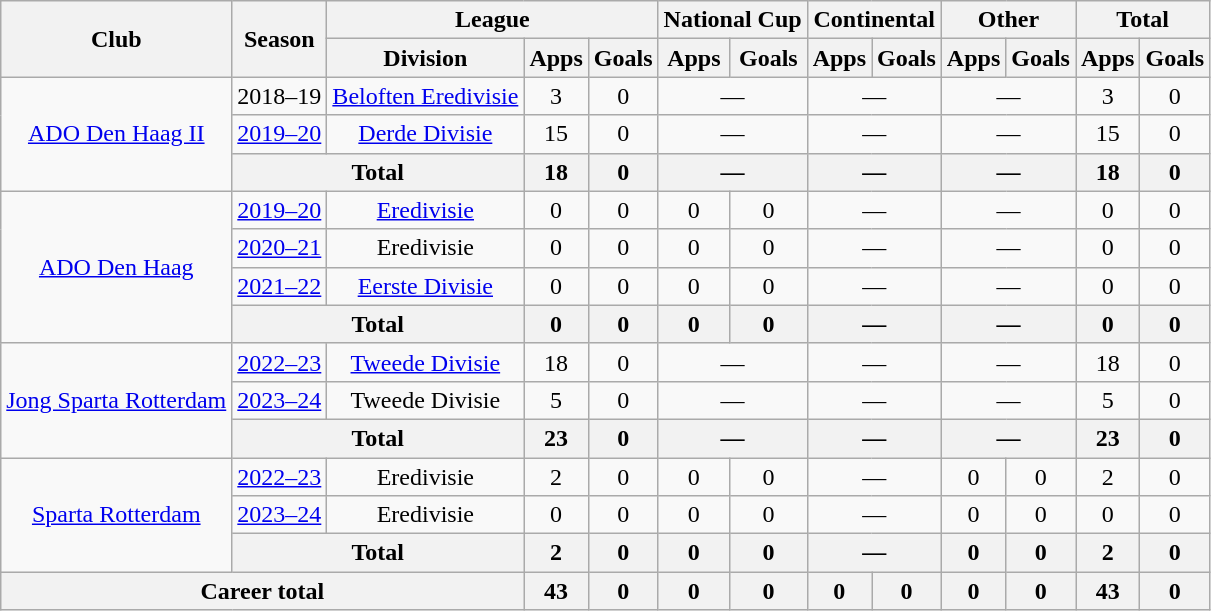<table class="wikitable" style="text-align: center">
<tr>
<th rowspan="2">Club</th>
<th rowspan="2">Season</th>
<th colspan="3">League</th>
<th colspan="2">National Cup</th>
<th colspan="2">Continental</th>
<th colspan="2">Other</th>
<th colspan="2">Total</th>
</tr>
<tr>
<th>Division</th>
<th>Apps</th>
<th>Goals</th>
<th>Apps</th>
<th>Goals</th>
<th>Apps</th>
<th>Goals</th>
<th>Apps</th>
<th>Goals</th>
<th>Apps</th>
<th>Goals</th>
</tr>
<tr>
<td rowspan="3"><a href='#'>ADO Den Haag II</a></td>
<td>2018–19</td>
<td><a href='#'>Beloften Eredivisie</a></td>
<td>3</td>
<td>0</td>
<td colspan="2">—</td>
<td colspan="2">—</td>
<td colspan="2">—</td>
<td>3</td>
<td>0</td>
</tr>
<tr>
<td><a href='#'>2019–20</a></td>
<td><a href='#'>Derde Divisie</a></td>
<td>15</td>
<td>0</td>
<td colspan="2">—</td>
<td colspan="2">—</td>
<td colspan="2">—</td>
<td>15</td>
<td>0</td>
</tr>
<tr>
<th colspan="2">Total</th>
<th>18</th>
<th>0</th>
<th colspan="2">—</th>
<th colspan="2">—</th>
<th colspan="2">—</th>
<th>18</th>
<th>0</th>
</tr>
<tr>
<td rowspan="4"><a href='#'>ADO Den Haag</a></td>
<td><a href='#'>2019–20</a></td>
<td><a href='#'>Eredivisie</a></td>
<td>0</td>
<td>0</td>
<td>0</td>
<td>0</td>
<td colspan="2">—</td>
<td colspan="2">—</td>
<td>0</td>
<td>0</td>
</tr>
<tr>
<td><a href='#'>2020–21</a></td>
<td>Eredivisie</td>
<td>0</td>
<td>0</td>
<td>0</td>
<td>0</td>
<td colspan="2">—</td>
<td colspan="2">—</td>
<td>0</td>
<td>0</td>
</tr>
<tr>
<td><a href='#'>2021–22</a></td>
<td><a href='#'>Eerste Divisie</a></td>
<td>0</td>
<td>0</td>
<td>0</td>
<td>0</td>
<td colspan="2">—</td>
<td colspan="2">—</td>
<td>0</td>
<td>0</td>
</tr>
<tr>
<th colspan="2">Total</th>
<th>0</th>
<th>0</th>
<th>0</th>
<th>0</th>
<th colspan="2">—</th>
<th colspan="2">—</th>
<th>0</th>
<th>0</th>
</tr>
<tr>
<td rowspan="3"><a href='#'>Jong Sparta Rotterdam</a></td>
<td><a href='#'>2022–23</a></td>
<td><a href='#'>Tweede Divisie</a></td>
<td>18</td>
<td>0</td>
<td colspan="2">—</td>
<td colspan="2">—</td>
<td colspan="2">—</td>
<td>18</td>
<td>0</td>
</tr>
<tr>
<td><a href='#'>2023–24</a></td>
<td>Tweede Divisie</td>
<td>5</td>
<td>0</td>
<td colspan="2">—</td>
<td colspan="2">—</td>
<td colspan="2">—</td>
<td>5</td>
<td>0</td>
</tr>
<tr>
<th colspan="2">Total</th>
<th>23</th>
<th>0</th>
<th colspan="2">—</th>
<th colspan="2">—</th>
<th colspan="2">—</th>
<th>23</th>
<th>0</th>
</tr>
<tr>
<td rowspan="3"><a href='#'>Sparta Rotterdam</a></td>
<td><a href='#'>2022–23</a></td>
<td>Eredivisie</td>
<td>2</td>
<td>0</td>
<td>0</td>
<td>0</td>
<td colspan="2">—</td>
<td>0</td>
<td>0</td>
<td>2</td>
<td>0</td>
</tr>
<tr>
<td><a href='#'>2023–24</a></td>
<td>Eredivisie</td>
<td>0</td>
<td>0</td>
<td>0</td>
<td>0</td>
<td colspan="2">—</td>
<td>0</td>
<td>0</td>
<td>0</td>
<td>0</td>
</tr>
<tr>
<th colspan="2">Total</th>
<th>2</th>
<th>0</th>
<th>0</th>
<th>0</th>
<th colspan="2">—</th>
<th>0</th>
<th>0</th>
<th>2</th>
<th>0</th>
</tr>
<tr>
<th colspan="3">Career total</th>
<th>43</th>
<th>0</th>
<th>0</th>
<th>0</th>
<th>0</th>
<th>0</th>
<th>0</th>
<th>0</th>
<th>43</th>
<th>0</th>
</tr>
</table>
